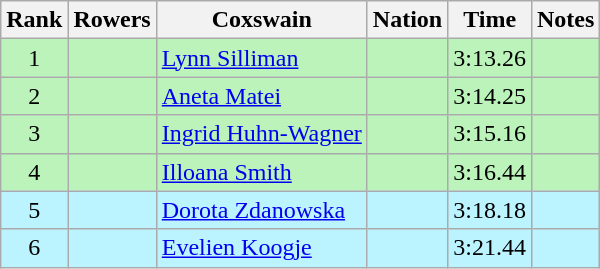<table class="wikitable sortable" style="text-align:center">
<tr>
<th>Rank</th>
<th>Rowers</th>
<th>Coxswain</th>
<th>Nation</th>
<th>Time</th>
<th>Notes</th>
</tr>
<tr bgcolor=bbf3bb>
<td>1</td>
<td align=left data-sort-value="Avram, Elena"></td>
<td align=left data-sort-value="Silliman, Lynn"><a href='#'>Lynn Silliman</a></td>
<td align=left></td>
<td>3:13.26</td>
<td></td>
</tr>
<tr bgcolor=bbf3bb>
<td>2</td>
<td align=left data-sort-value="Avram, Elena"></td>
<td align=left data-sort-value="Matei, Aneta"><a href='#'>Aneta Matei</a></td>
<td align=left></td>
<td>3:14.25</td>
<td></td>
</tr>
<tr bgcolor=bbf3bb>
<td>3</td>
<td align=left data-sort-value="Dick, Eva"></td>
<td align=left data-sort-value="Huhn-Wagner, Ingrid"><a href='#'>Ingrid Huhn-Wagner</a></td>
<td align=left></td>
<td>3:15.16</td>
<td></td>
</tr>
<tr bgcolor=bbf3bb>
<td>4</td>
<td align=left data-sort-value="Antoft, Susan"></td>
<td align=left data-sort-value="Smith, Illoana"><a href='#'>Illoana Smith</a></td>
<td align=left></td>
<td>3:16.44</td>
<td></td>
</tr>
<tr bgcolor=bbf3ff>
<td>5</td>
<td align=left data-sort-value="Brandysiewicz, Anna"></td>
<td align=left data-sort-value="Zdanowska, Dorota"><a href='#'>Dorota Zdanowska</a></td>
<td align=left></td>
<td>3:18.18</td>
<td></td>
</tr>
<tr bgcolor=bbf3ff>
<td>6</td>
<td align=left data-sort-value="Abma, Karin"></td>
<td align=left data-sort-value="Koogje, Evelien"><a href='#'>Evelien Koogje</a></td>
<td align=left></td>
<td>3:21.44</td>
<td></td>
</tr>
</table>
